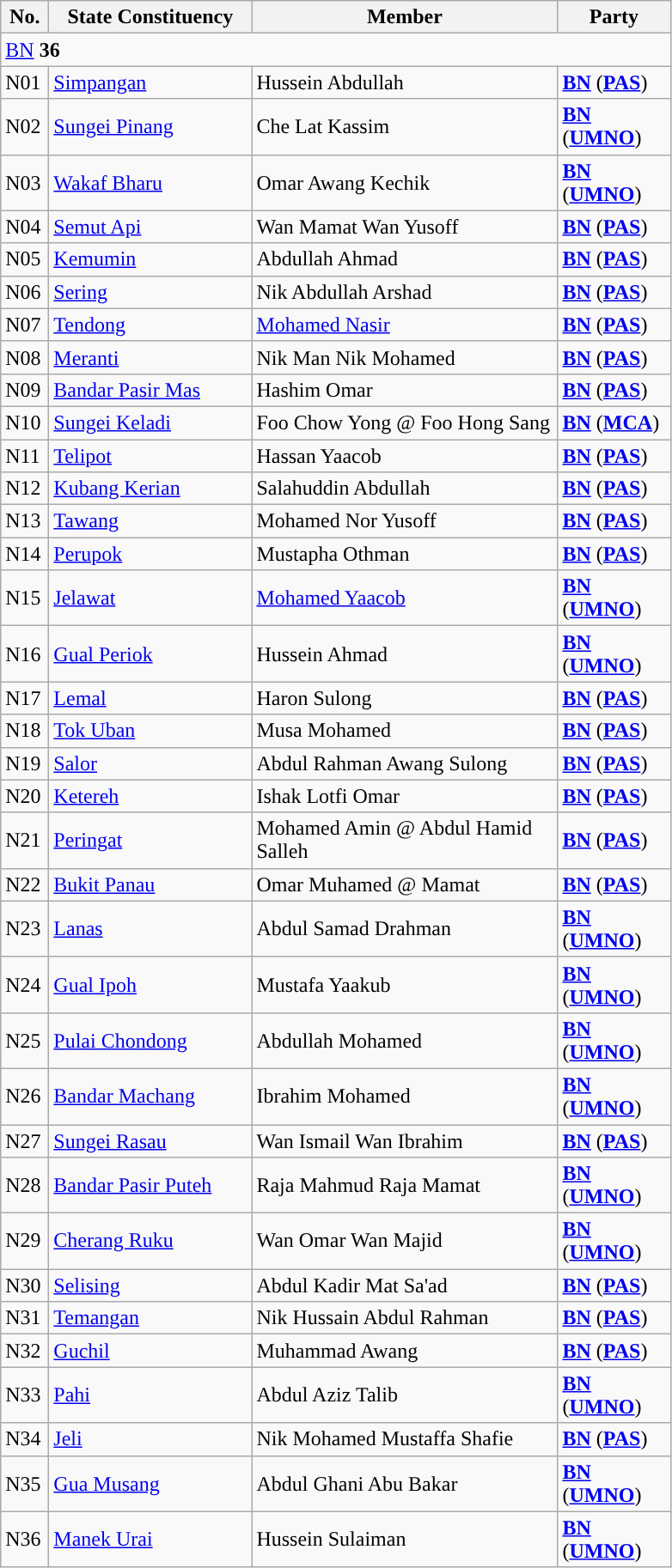<table class="wikitable sortable">
<tr>
<th style="width:30px;">No.</th>
<th style="width:150px;">State Constituency</th>
<th style="width:230px;">Member</th>
<th style="width:80px;">Party</th>
</tr>
<tr>
<td colspan="4"><a href='#'>BN</a> <strong>36</strong></td>
</tr>
<tr>
<td>N01</td>
<td><a href='#'>Simpangan</a></td>
<td>Hussein Abdullah</td>
<td><strong><a href='#'>BN</a></strong> (<strong><a href='#'>PAS</a></strong>)</td>
</tr>
<tr>
<td>N02</td>
<td><a href='#'>Sungei Pinang</a></td>
<td>Che Lat Kassim</td>
<td><strong><a href='#'>BN</a></strong> (<strong><a href='#'>UMNO</a></strong>)</td>
</tr>
<tr>
<td>N03</td>
<td><a href='#'>Wakaf Bharu</a></td>
<td>Omar Awang Kechik</td>
<td><strong><a href='#'>BN</a></strong> (<strong><a href='#'>UMNO</a></strong>)</td>
</tr>
<tr>
<td>N04</td>
<td><a href='#'>Semut Api</a></td>
<td>Wan Mamat Wan Yusoff</td>
<td><strong><a href='#'>BN</a></strong> (<strong><a href='#'>PAS</a></strong>)</td>
</tr>
<tr>
<td>N05</td>
<td><a href='#'>Kemumin</a></td>
<td>Abdullah Ahmad</td>
<td><strong><a href='#'>BN</a></strong> (<strong><a href='#'>PAS</a></strong>)</td>
</tr>
<tr>
<td>N06</td>
<td><a href='#'>Sering</a></td>
<td>Nik Abdullah Arshad</td>
<td><strong><a href='#'>BN</a></strong> (<strong><a href='#'>PAS</a></strong>)</td>
</tr>
<tr>
<td>N07</td>
<td><a href='#'>Tendong</a></td>
<td><a href='#'>Mohamed Nasir</a></td>
<td><strong><a href='#'>BN</a></strong> (<strong><a href='#'>PAS</a></strong>)</td>
</tr>
<tr>
<td>N08</td>
<td><a href='#'>Meranti</a></td>
<td>Nik Man Nik Mohamed</td>
<td><strong><a href='#'>BN</a></strong> (<strong><a href='#'>PAS</a></strong>)</td>
</tr>
<tr>
<td>N09</td>
<td><a href='#'>Bandar Pasir Mas</a></td>
<td>Hashim Omar</td>
<td><strong><a href='#'>BN</a></strong> (<strong><a href='#'>PAS</a></strong>)</td>
</tr>
<tr>
<td>N10</td>
<td><a href='#'>Sungei Keladi</a></td>
<td>Foo Chow Yong @ Foo Hong Sang</td>
<td><strong><a href='#'>BN</a></strong> (<strong><a href='#'>MCA</a></strong>)</td>
</tr>
<tr>
<td>N11</td>
<td><a href='#'>Telipot</a></td>
<td>Hassan Yaacob</td>
<td><strong><a href='#'>BN</a></strong> (<strong><a href='#'>PAS</a></strong>)</td>
</tr>
<tr>
<td>N12</td>
<td><a href='#'>Kubang Kerian</a></td>
<td>Salahuddin Abdullah</td>
<td><strong><a href='#'>BN</a></strong> (<strong><a href='#'>PAS</a></strong>)</td>
</tr>
<tr>
<td>N13</td>
<td><a href='#'>Tawang</a></td>
<td>Mohamed Nor Yusoff</td>
<td><strong><a href='#'>BN</a></strong> (<strong><a href='#'>PAS</a></strong>)</td>
</tr>
<tr>
<td>N14</td>
<td><a href='#'>Perupok</a></td>
<td>Mustapha Othman</td>
<td><strong><a href='#'>BN</a></strong> (<strong><a href='#'>PAS</a></strong>)</td>
</tr>
<tr>
<td>N15</td>
<td><a href='#'>Jelawat</a></td>
<td><a href='#'>Mohamed Yaacob</a></td>
<td><strong><a href='#'>BN</a></strong> (<strong><a href='#'>UMNO</a></strong>)</td>
</tr>
<tr>
<td>N16</td>
<td><a href='#'>Gual Periok</a></td>
<td>Hussein Ahmad</td>
<td><strong><a href='#'>BN</a></strong> (<strong><a href='#'>UMNO</a></strong>)</td>
</tr>
<tr>
<td>N17</td>
<td><a href='#'>Lemal</a></td>
<td>Haron Sulong</td>
<td><strong><a href='#'>BN</a></strong> (<strong><a href='#'>PAS</a></strong>)</td>
</tr>
<tr>
<td>N18</td>
<td><a href='#'>Tok Uban</a></td>
<td>Musa Mohamed</td>
<td><strong><a href='#'>BN</a></strong> (<strong><a href='#'>PAS</a></strong>)</td>
</tr>
<tr>
<td>N19</td>
<td><a href='#'>Salor</a></td>
<td>Abdul Rahman Awang Sulong</td>
<td><strong><a href='#'>BN</a></strong> (<strong><a href='#'>PAS</a></strong>)</td>
</tr>
<tr>
<td>N20</td>
<td><a href='#'>Ketereh</a></td>
<td>Ishak Lotfi Omar</td>
<td><strong><a href='#'>BN</a></strong> (<strong><a href='#'>PAS</a></strong>)</td>
</tr>
<tr>
<td>N21</td>
<td><a href='#'>Peringat</a></td>
<td>Mohamed Amin @ Abdul Hamid Salleh</td>
<td><strong><a href='#'>BN</a></strong> (<strong><a href='#'>PAS</a></strong>)</td>
</tr>
<tr>
<td>N22</td>
<td><a href='#'>Bukit Panau</a></td>
<td>Omar Muhamed @ Mamat</td>
<td><strong><a href='#'>BN</a></strong> (<strong><a href='#'>PAS</a></strong>)</td>
</tr>
<tr>
<td>N23</td>
<td><a href='#'>Lanas</a></td>
<td>Abdul Samad Drahman</td>
<td><strong><a href='#'>BN</a></strong> (<strong><a href='#'>UMNO</a></strong>)</td>
</tr>
<tr>
<td>N24</td>
<td><a href='#'>Gual Ipoh</a></td>
<td>Mustafa Yaakub</td>
<td><strong><a href='#'>BN</a></strong> (<strong><a href='#'>UMNO</a></strong>)</td>
</tr>
<tr>
<td>N25</td>
<td><a href='#'>Pulai Chondong</a></td>
<td>Abdullah Mohamed</td>
<td><strong><a href='#'>BN</a></strong> (<strong><a href='#'>UMNO</a></strong>)</td>
</tr>
<tr>
<td>N26</td>
<td><a href='#'>Bandar Machang</a></td>
<td>Ibrahim Mohamed</td>
<td><strong><a href='#'>BN</a></strong> (<strong><a href='#'>UMNO</a></strong>)</td>
</tr>
<tr>
<td>N27</td>
<td><a href='#'>Sungei Rasau</a></td>
<td>Wan Ismail Wan Ibrahim</td>
<td><strong><a href='#'>BN</a></strong> (<strong><a href='#'>PAS</a></strong>)</td>
</tr>
<tr>
<td>N28</td>
<td><a href='#'>Bandar Pasir Puteh</a></td>
<td>Raja Mahmud Raja Mamat</td>
<td><strong><a href='#'>BN</a></strong> (<strong><a href='#'>UMNO</a></strong>)</td>
</tr>
<tr>
<td>N29</td>
<td><a href='#'>Cherang Ruku</a></td>
<td>Wan Omar Wan Majid</td>
<td><strong><a href='#'>BN</a></strong> (<strong><a href='#'>UMNO</a></strong>)</td>
</tr>
<tr>
<td>N30</td>
<td><a href='#'>Selising</a></td>
<td>Abdul Kadir Mat Sa'ad</td>
<td><strong><a href='#'>BN</a></strong> (<strong><a href='#'>PAS</a></strong>)</td>
</tr>
<tr>
<td>N31</td>
<td><a href='#'>Temangan</a></td>
<td>Nik Hussain Abdul Rahman</td>
<td><strong><a href='#'>BN</a></strong> (<strong><a href='#'>PAS</a></strong>)</td>
</tr>
<tr>
<td>N32</td>
<td><a href='#'>Guchil</a></td>
<td>Muhammad Awang</td>
<td><strong><a href='#'>BN</a></strong> (<strong><a href='#'>PAS</a></strong>)</td>
</tr>
<tr>
<td>N33</td>
<td><a href='#'>Pahi</a></td>
<td>Abdul Aziz Talib</td>
<td><strong><a href='#'>BN</a></strong> (<strong><a href='#'>UMNO</a></strong>)</td>
</tr>
<tr>
<td>N34</td>
<td><a href='#'>Jeli</a></td>
<td>Nik Mohamed Mustaffa Shafie</td>
<td><strong><a href='#'>BN</a></strong> (<strong><a href='#'>PAS</a></strong>)</td>
</tr>
<tr>
<td>N35</td>
<td><a href='#'>Gua Musang</a></td>
<td>Abdul Ghani Abu Bakar</td>
<td><strong><a href='#'>BN</a></strong> (<strong><a href='#'>UMNO</a></strong>)</td>
</tr>
<tr>
<td>N36</td>
<td><a href='#'>Manek Urai</a></td>
<td>Hussein Sulaiman</td>
<td><strong><a href='#'>BN</a></strong> (<strong><a href='#'>UMNO</a></strong>)</td>
</tr>
</table>
